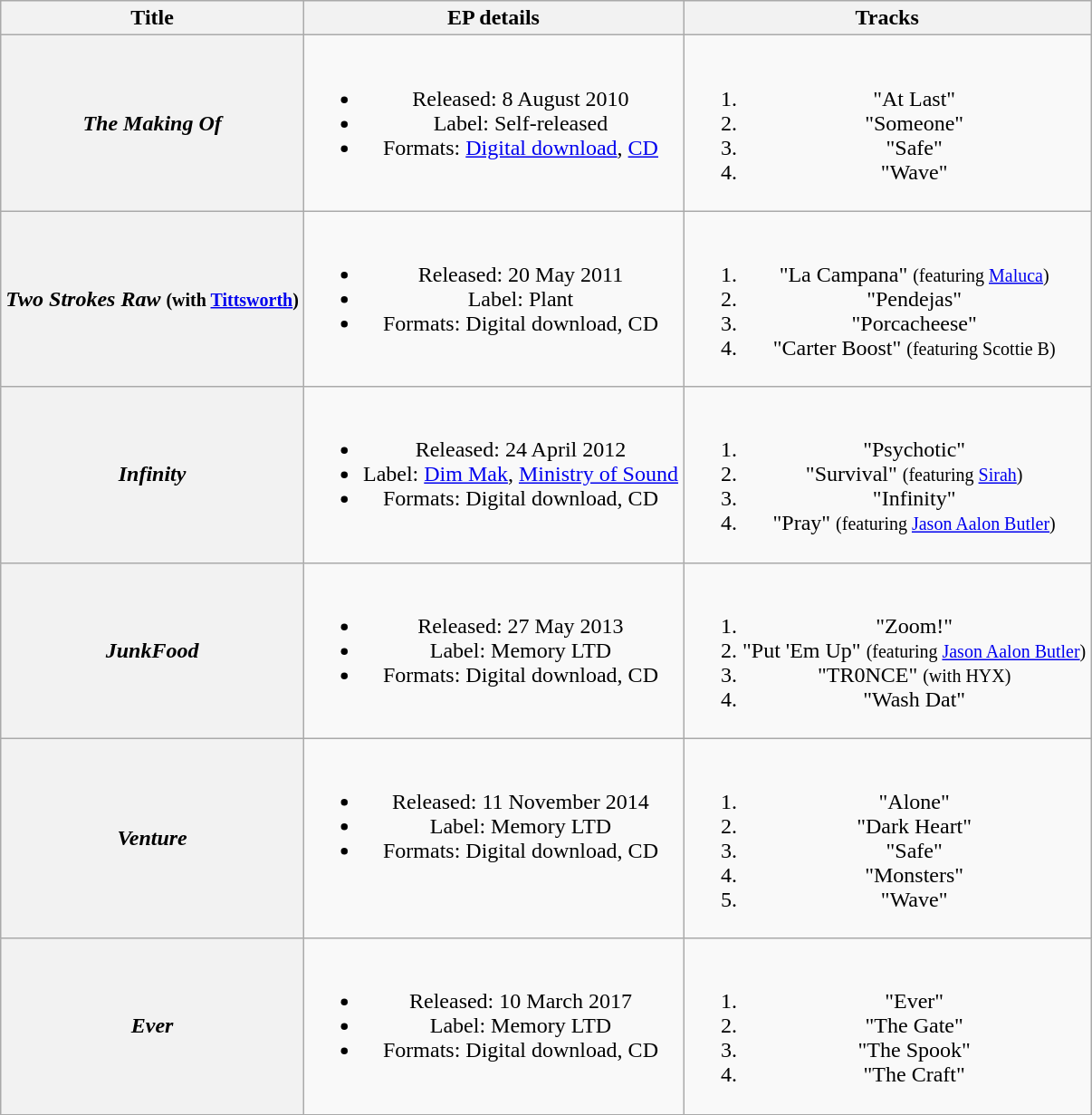<table class="wikitable plainrowheaders" style="text-align:center;">
<tr>
<th scope="col">Title</th>
<th scope="col">EP details</th>
<th scope="col">Tracks</th>
</tr>
<tr>
<th scope="row"><em>The Making Of</em></th>
<td valign="top"><br><ul><li>Released: 8 August 2010</li><li>Label: Self-released</li><li>Formats: <a href='#'>Digital download</a>, <a href='#'>CD</a></li></ul></td>
<td valign="top"><br><ol><li>"At Last"</li><li>"Someone"</li><li>"Safe"</li><li>"Wave"</li></ol></td>
</tr>
<tr>
<th scope="row"><em>Two Strokes Raw</em> <small>(with <a href='#'>Tittsworth</a>)</small></th>
<td valign="top"><br><ul><li>Released: 20 May 2011</li><li>Label: Plant</li><li>Formats: Digital download, CD</li></ul></td>
<td valign="top"><br><ol><li>"La Campana" <small>(featuring <a href='#'>Maluca</a>)</small></li><li>"Pendejas"</li><li>"Porcacheese"</li><li>"Carter Boost" <small>(featuring Scottie B)</small></li></ol></td>
</tr>
<tr>
<th scope="row"><em>Infinity</em></th>
<td valign="top"><br><ul><li>Released: 24 April 2012</li><li>Label: <a href='#'>Dim Mak</a>, <a href='#'>Ministry of Sound</a></li><li>Formats: Digital download, CD</li></ul></td>
<td valign="top"><br><ol><li>"Psychotic"</li><li>"Survival" <small>(featuring <a href='#'>Sirah</a>)</small></li><li>"Infinity"</li><li>"Pray" <small>(featuring <a href='#'>Jason Aalon Butler</a>)</small></li></ol></td>
</tr>
<tr>
<th scope="row"><em>JunkFood</em></th>
<td valign="top"><br><ul><li>Released: 27 May 2013</li><li>Label: Memory LTD</li><li>Formats: Digital download, CD</li></ul></td>
<td valign="top"><br><ol><li>"Zoom!"</li><li>"Put 'Em Up" <small>(featuring <a href='#'>Jason Aalon Butler</a>)</small></li><li>"TR0NCE" <small>(with HYX)</small></li><li>"Wash Dat"</li></ol></td>
</tr>
<tr>
<th scope="row"><em>Venture</em></th>
<td valign="top"><br><ul><li>Released: 11 November 2014</li><li>Label: Memory LTD</li><li>Formats: Digital download, CD</li></ul></td>
<td valign="top"><br><ol><li>"Alone"</li><li>"Dark Heart"</li><li>"Safe"</li><li>"Monsters"</li><li>"Wave"</li></ol></td>
</tr>
<tr>
<th scope="row"><em>Ever</em></th>
<td valign="top"><br><ul><li>Released: 10 March 2017</li><li>Label: Memory LTD</li><li>Formats: Digital download, CD</li></ul></td>
<td valign="top"><br><ol><li>"Ever"</li><li>"The Gate"</li><li>"The Spook"</li><li>"The Craft"</li></ol></td>
</tr>
</table>
